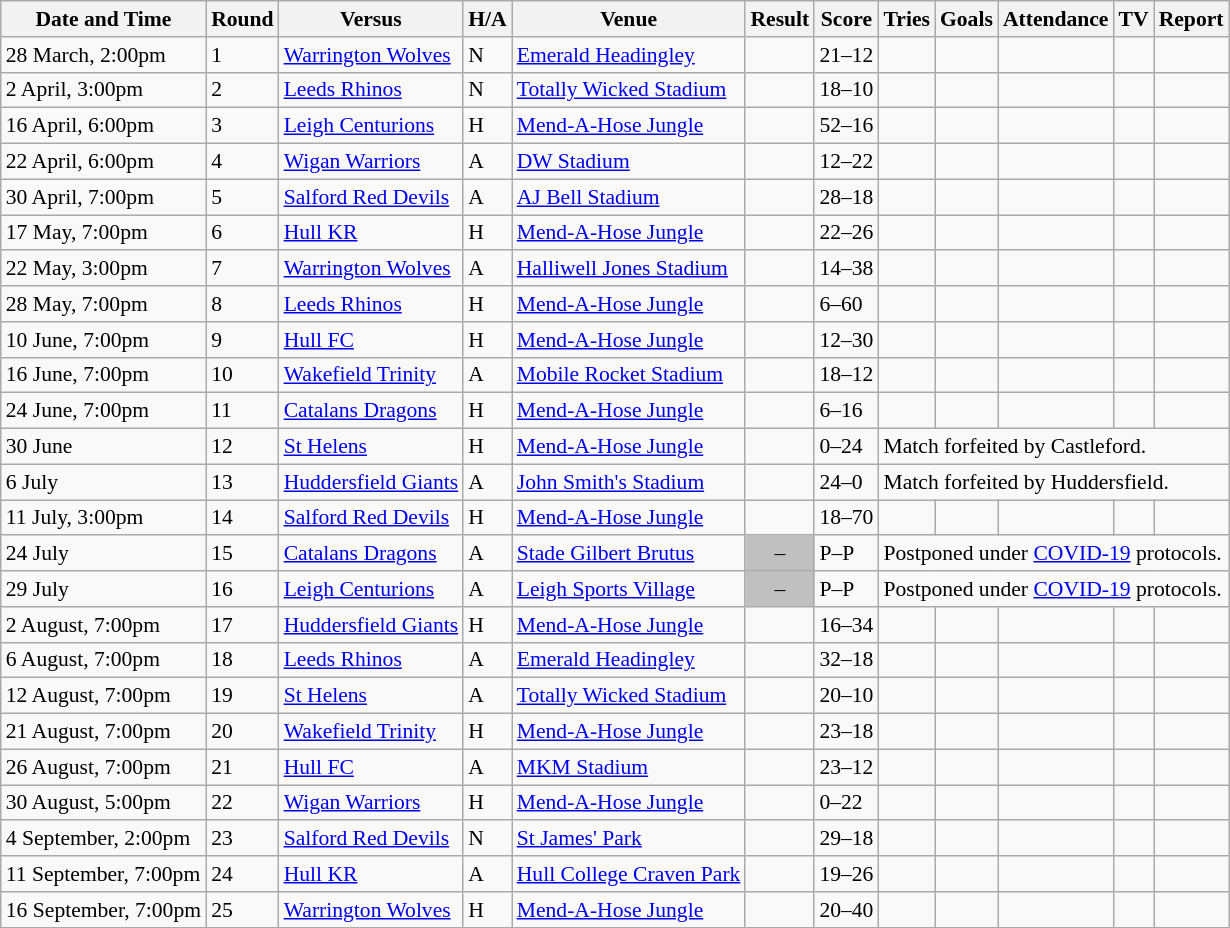<table class="wikitable defaultleft col2center col4center col7center col10right" style="font-size:90%;">
<tr>
<th>Date and Time</th>
<th>Round</th>
<th>Versus</th>
<th>H/A</th>
<th>Venue</th>
<th>Result</th>
<th>Score</th>
<th>Tries</th>
<th>Goals</th>
<th>Attendance</th>
<th>TV</th>
<th>Report</th>
</tr>
<tr>
<td>28 March, 2:00pm</td>
<td>1</td>
<td> <a href='#'>Warrington Wolves</a></td>
<td>N</td>
<td><a href='#'>Emerald Headingley</a></td>
<td></td>
<td>21–12</td>
<td></td>
<td></td>
<td></td>
<td></td>
<td></td>
</tr>
<tr>
<td>2 April, 3:00pm</td>
<td>2</td>
<td> <a href='#'>Leeds Rhinos</a></td>
<td>N</td>
<td><a href='#'>Totally Wicked Stadium</a></td>
<td></td>
<td>18–10</td>
<td></td>
<td></td>
<td></td>
<td></td>
<td></td>
</tr>
<tr>
<td>16 April, 6:00pm</td>
<td>3</td>
<td> <a href='#'>Leigh Centurions</a></td>
<td>H</td>
<td><a href='#'>Mend-A-Hose Jungle</a></td>
<td></td>
<td>52–16</td>
<td></td>
<td></td>
<td></td>
<td></td>
<td></td>
</tr>
<tr>
<td>22 April, 6:00pm</td>
<td>4</td>
<td> <a href='#'>Wigan Warriors</a></td>
<td>A</td>
<td><a href='#'>DW Stadium</a></td>
<td></td>
<td>12–22</td>
<td></td>
<td></td>
<td></td>
<td></td>
<td></td>
</tr>
<tr>
<td>30 April, 7:00pm</td>
<td>5</td>
<td> <a href='#'>Salford Red Devils</a></td>
<td>A</td>
<td><a href='#'>AJ Bell Stadium</a></td>
<td></td>
<td>28–18</td>
<td></td>
<td></td>
<td></td>
<td></td>
<td></td>
</tr>
<tr>
<td>17 May, 7:00pm</td>
<td>6</td>
<td> <a href='#'>Hull KR</a></td>
<td>H</td>
<td><a href='#'>Mend-A-Hose Jungle</a></td>
<td></td>
<td>22–26</td>
<td></td>
<td></td>
<td></td>
<td></td>
<td></td>
</tr>
<tr>
<td>22 May, 3:00pm</td>
<td>7</td>
<td> <a href='#'>Warrington Wolves</a></td>
<td>A</td>
<td><a href='#'>Halliwell Jones Stadium</a></td>
<td></td>
<td>14–38</td>
<td></td>
<td></td>
<td></td>
<td></td>
<td></td>
</tr>
<tr>
<td>28 May, 7:00pm</td>
<td>8</td>
<td> <a href='#'>Leeds Rhinos</a></td>
<td>H</td>
<td><a href='#'>Mend-A-Hose Jungle</a></td>
<td></td>
<td>6–60</td>
<td></td>
<td></td>
<td></td>
<td></td>
<td></td>
</tr>
<tr>
<td>10 June, 7:00pm</td>
<td>9</td>
<td> <a href='#'>Hull FC</a></td>
<td>H</td>
<td><a href='#'>Mend-A-Hose Jungle</a></td>
<td></td>
<td>12–30</td>
<td></td>
<td></td>
<td></td>
<td></td>
<td></td>
</tr>
<tr>
<td>16 June, 7:00pm</td>
<td>10</td>
<td> <a href='#'>Wakefield Trinity</a></td>
<td>A</td>
<td><a href='#'>Mobile Rocket Stadium</a></td>
<td></td>
<td>18–12</td>
<td></td>
<td></td>
<td></td>
<td></td>
<td></td>
</tr>
<tr>
<td>24 June, 7:00pm</td>
<td>11</td>
<td> <a href='#'>Catalans Dragons</a></td>
<td>H</td>
<td><a href='#'>Mend-A-Hose Jungle</a></td>
<td></td>
<td>6–16</td>
<td></td>
<td></td>
<td></td>
<td></td>
<td></td>
</tr>
<tr>
<td>30 June</td>
<td>12</td>
<td> <a href='#'>St Helens</a></td>
<td>H</td>
<td><a href='#'>Mend-A-Hose Jungle</a></td>
<td></td>
<td>0–24</td>
<td colspan="5">Match forfeited by Castleford.</td>
</tr>
<tr>
<td>6 July</td>
<td>13</td>
<td> <a href='#'>Huddersfield Giants</a></td>
<td>A</td>
<td><a href='#'>John Smith's Stadium</a></td>
<td></td>
<td>24–0</td>
<td colspan="5">Match forfeited by Huddersfield.</td>
</tr>
<tr>
<td>11 July, 3:00pm</td>
<td>14</td>
<td> <a href='#'>Salford Red Devils</a></td>
<td>H</td>
<td><a href='#'>Mend-A-Hose Jungle</a></td>
<td></td>
<td>18–70</td>
<td></td>
<td></td>
<td></td>
<td></td>
<td></td>
</tr>
<tr>
<td>24 July</td>
<td>15</td>
<td> <a href='#'>Catalans Dragons</a></td>
<td>A</td>
<td><a href='#'>Stade Gilbert Brutus</a></td>
<td style="background:#c0c0c0; text-align:center">–</td>
<td>P–P</td>
<td colspan="5">Postponed under <a href='#'>COVID-19</a> protocols.</td>
</tr>
<tr>
<td>29 July</td>
<td>16</td>
<td> <a href='#'>Leigh Centurions</a></td>
<td>A</td>
<td><a href='#'>Leigh Sports Village</a></td>
<td style="background:#c0c0c0; text-align:center">–</td>
<td>P–P</td>
<td colspan="5">Postponed under <a href='#'>COVID-19</a> protocols.</td>
</tr>
<tr>
<td>2 August, 7:00pm</td>
<td>17</td>
<td> <a href='#'>Huddersfield Giants</a></td>
<td>H</td>
<td><a href='#'>Mend-A-Hose Jungle</a></td>
<td></td>
<td>16–34</td>
<td></td>
<td></td>
<td></td>
<td></td>
<td></td>
</tr>
<tr>
<td>6 August, 7:00pm</td>
<td>18</td>
<td> <a href='#'>Leeds Rhinos</a></td>
<td>A</td>
<td><a href='#'>Emerald Headingley</a></td>
<td></td>
<td>32–18</td>
<td></td>
<td></td>
<td></td>
<td></td>
<td></td>
</tr>
<tr>
<td>12 August, 7:00pm</td>
<td>19</td>
<td> <a href='#'>St Helens</a></td>
<td>A</td>
<td><a href='#'>Totally Wicked Stadium</a></td>
<td></td>
<td>20–10</td>
<td></td>
<td></td>
<td></td>
<td></td>
<td></td>
</tr>
<tr>
<td>21 August, 7:00pm</td>
<td>20</td>
<td> <a href='#'>Wakefield Trinity</a></td>
<td>H</td>
<td><a href='#'>Mend-A-Hose Jungle</a></td>
<td></td>
<td>23–18</td>
<td></td>
<td></td>
<td></td>
<td></td>
<td></td>
</tr>
<tr>
<td>26 August, 7:00pm</td>
<td>21</td>
<td> <a href='#'>Hull FC</a></td>
<td>A</td>
<td><a href='#'>MKM Stadium</a></td>
<td></td>
<td>23–12</td>
<td></td>
<td></td>
<td></td>
<td></td>
<td></td>
</tr>
<tr>
<td>30 August, 5:00pm</td>
<td>22</td>
<td> <a href='#'>Wigan Warriors</a></td>
<td>H</td>
<td><a href='#'>Mend-A-Hose Jungle</a></td>
<td></td>
<td>0–22</td>
<td></td>
<td></td>
<td></td>
<td></td>
<td></td>
</tr>
<tr>
<td>4 September, 2:00pm</td>
<td>23</td>
<td> <a href='#'>Salford Red Devils</a></td>
<td>N</td>
<td><a href='#'>St James' Park</a></td>
<td></td>
<td>29–18</td>
<td></td>
<td></td>
<td></td>
<td></td>
<td></td>
</tr>
<tr>
<td>11 September, 7:00pm</td>
<td>24</td>
<td> <a href='#'>Hull KR</a></td>
<td>A</td>
<td><a href='#'>Hull College Craven Park</a></td>
<td></td>
<td>19–26</td>
<td></td>
<td></td>
<td></td>
<td></td>
<td></td>
</tr>
<tr>
<td>16 September, 7:00pm</td>
<td>25</td>
<td> <a href='#'>Warrington Wolves</a></td>
<td>H</td>
<td><a href='#'>Mend-A-Hose Jungle</a></td>
<td></td>
<td>20–40</td>
<td></td>
<td></td>
<td></td>
<td></td>
<td></td>
</tr>
</table>
